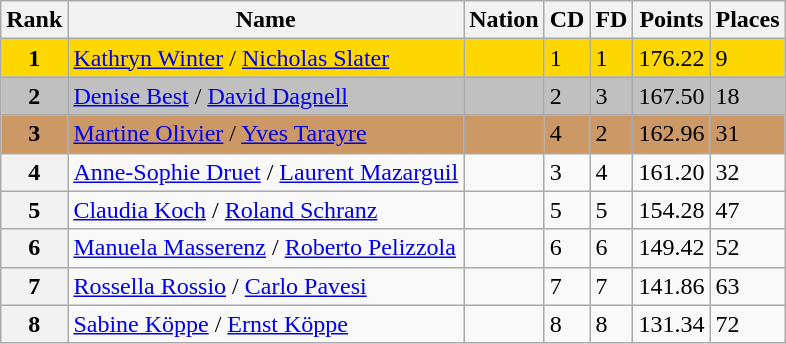<table class="wikitable">
<tr>
<th>Rank</th>
<th>Name</th>
<th>Nation</th>
<th>CD</th>
<th>FD</th>
<th>Points</th>
<th>Places</th>
</tr>
<tr bgcolor=gold>
<td align=center><strong>1</strong></td>
<td><a href='#'>Kathryn Winter</a> / <a href='#'>Nicholas Slater</a></td>
<td></td>
<td>1</td>
<td>1</td>
<td>176.22</td>
<td>9</td>
</tr>
<tr bgcolor=silver>
<td align=center><strong>2</strong></td>
<td><a href='#'>Denise Best</a> / <a href='#'>David Dagnell</a></td>
<td></td>
<td>2</td>
<td>3</td>
<td>167.50</td>
<td>18</td>
</tr>
<tr bgcolor=cc9966>
<td align=center><strong>3</strong></td>
<td><a href='#'>Martine Olivier</a> / <a href='#'>Yves Tarayre</a></td>
<td></td>
<td>4</td>
<td>2</td>
<td>162.96</td>
<td>31</td>
</tr>
<tr>
<th>4</th>
<td><a href='#'>Anne-Sophie Druet</a> / <a href='#'>Laurent Mazarguil</a></td>
<td></td>
<td>3</td>
<td>4</td>
<td>161.20</td>
<td>32</td>
</tr>
<tr>
<th>5</th>
<td><a href='#'>Claudia Koch</a> / <a href='#'>Roland Schranz</a></td>
<td></td>
<td>5</td>
<td>5</td>
<td>154.28</td>
<td>47</td>
</tr>
<tr>
<th>6</th>
<td><a href='#'>Manuela Masserenz</a> / <a href='#'>Roberto Pelizzola</a></td>
<td></td>
<td>6</td>
<td>6</td>
<td>149.42</td>
<td>52</td>
</tr>
<tr>
<th>7</th>
<td><a href='#'>Rossella Rossio</a> / <a href='#'>Carlo Pavesi</a></td>
<td></td>
<td>7</td>
<td>7</td>
<td>141.86</td>
<td>63</td>
</tr>
<tr>
<th>8</th>
<td><a href='#'>Sabine Köppe</a> / <a href='#'>Ernst Köppe</a></td>
<td></td>
<td>8</td>
<td>8</td>
<td>131.34</td>
<td>72</td>
</tr>
</table>
